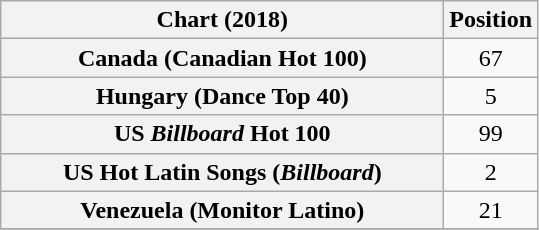<table class="wikitable plainrowheaders sortable" style="text-align:center">
<tr>
<th scope="col" style="width:18em">Chart (2018)</th>
<th scope="col">Position</th>
</tr>
<tr>
<th scope="row">Canada (Canadian Hot 100)</th>
<td>67</td>
</tr>
<tr>
<th scope="row">Hungary (Dance Top 40)</th>
<td>5</td>
</tr>
<tr>
<th scope="row">US <em>Billboard</em> Hot 100</th>
<td>99</td>
</tr>
<tr>
<th scope="row">US Hot Latin Songs (<em>Billboard</em>)</th>
<td>2</td>
</tr>
<tr>
<th scope="row">Venezuela (Monitor Latino)</th>
<td>21</td>
</tr>
<tr>
</tr>
</table>
